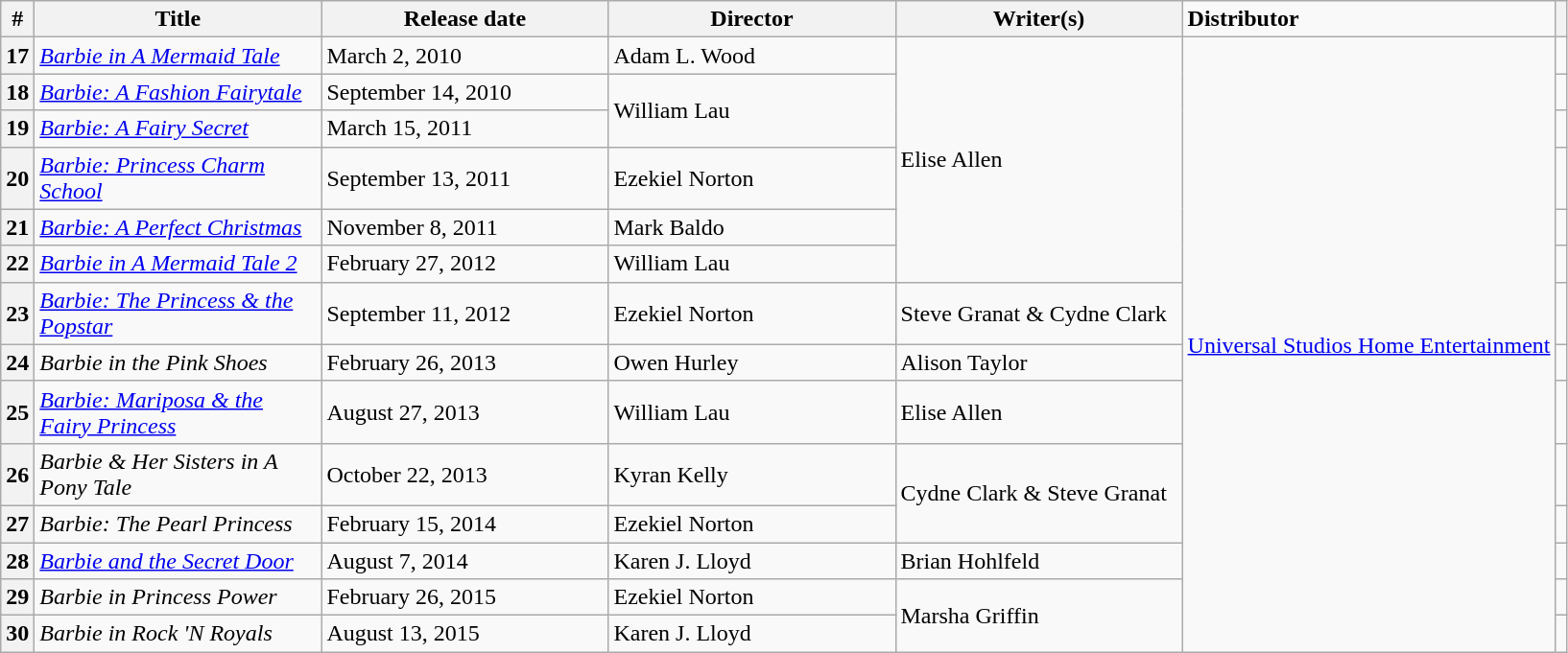<table class="wikitable sortable">
<tr>
<th style="width: 1em;">#</th>
<th style="width: 12em;">Title</th>
<th style="width: 12em;">Release date</th>
<th style="width: 12em;">Director</th>
<th style="width: 12em;">Writer(s)</th>
<td><strong>Distributor</strong></td>
<th></th>
</tr>
<tr>
<th><strong>17</strong></th>
<td><em><a href='#'>Barbie in A Mermaid Tale</a></em></td>
<td>March 2, 2010</td>
<td>Adam L. Wood</td>
<td rowspan="6">Elise Allen</td>
<td rowspan="14"><a href='#'>Universal Studios Home Entertainment</a></td>
<td></td>
</tr>
<tr>
<th><strong>18</strong></th>
<td><em><a href='#'>Barbie: A Fashion Fairytale</a></em></td>
<td>September 14, 2010</td>
<td rowspan="2">William Lau</td>
<td></td>
</tr>
<tr>
<th><strong>19</strong></th>
<td><em><a href='#'>Barbie: A Fairy Secret</a></em></td>
<td>March 15, 2011</td>
<td></td>
</tr>
<tr>
<th><strong>20</strong></th>
<td><em><a href='#'>Barbie: Princess Charm School</a></em></td>
<td>September 13, 2011</td>
<td>Ezekiel Norton</td>
<td></td>
</tr>
<tr>
<th><strong>21</strong></th>
<td><em><a href='#'>Barbie: A Perfect Christmas</a></em></td>
<td>November 8, 2011</td>
<td>Mark Baldo</td>
<td></td>
</tr>
<tr>
<th><strong>22</strong></th>
<td><em><a href='#'>Barbie in A Mermaid Tale 2</a></em></td>
<td>February 27, 2012</td>
<td>William Lau</td>
<td></td>
</tr>
<tr>
<th><strong>23</strong></th>
<td><em><a href='#'>Barbie: The Princess & the Popstar</a></em></td>
<td>September 11, 2012</td>
<td>Ezekiel Norton</td>
<td>Steve Granat & Cydne Clark</td>
<td></td>
</tr>
<tr>
<th><strong>24</strong></th>
<td><em>Barbie in the Pink Shoes</em></td>
<td>February 26, 2013</td>
<td>Owen Hurley</td>
<td>Alison Taylor</td>
<td></td>
</tr>
<tr>
<th><strong>25</strong></th>
<td><em><a href='#'>Barbie: Mariposa & the Fairy Princess</a></em></td>
<td>August 27, 2013</td>
<td>William Lau</td>
<td>Elise Allen</td>
<td></td>
</tr>
<tr>
<th><strong>26</strong></th>
<td><em>Barbie & Her Sisters in A Pony Tale</em></td>
<td>October 22, 2013</td>
<td>Kyran Kelly</td>
<td rowspan="2">Cydne Clark & Steve Granat</td>
<td></td>
</tr>
<tr>
<th><strong>27</strong></th>
<td><em>Barbie: The Pearl Princess</em></td>
<td>February 15, 2014</td>
<td>Ezekiel Norton</td>
<td></td>
</tr>
<tr>
<th><strong>28</strong></th>
<td><em><a href='#'>Barbie and the Secret Door</a></em></td>
<td>August 7, 2014</td>
<td>Karen J. Lloyd</td>
<td>Brian Hohlfeld</td>
<td></td>
</tr>
<tr>
<th><strong>29</strong></th>
<td><em>Barbie in Princess Power</em></td>
<td>February 26, 2015</td>
<td>Ezekiel Norton</td>
<td rowspan="2">Marsha Griffin</td>
<td></td>
</tr>
<tr>
<th><strong>30</strong></th>
<td><em>Barbie in Rock 'N Royals</em></td>
<td>August 13, 2015</td>
<td>Karen J. Lloyd</td>
<td></td>
</tr>
</table>
